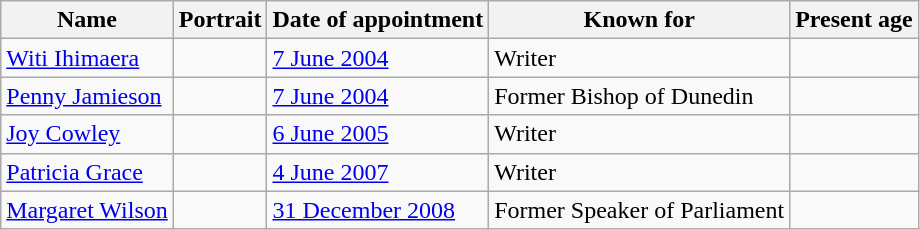<table class="wikitable">
<tr a>
<th>Name</th>
<th>Portrait</th>
<th>Date of appointment</th>
<th>Known for</th>
<th>Present age</th>
</tr>
<tr>
<td><a href='#'>Witi Ihimaera</a><br></td>
<td></td>
<td><a href='#'>7 June 2004</a></td>
<td>Writer</td>
<td align=center></td>
</tr>
<tr>
<td><a href='#'>Penny Jamieson</a><br></td>
<td></td>
<td><a href='#'>7 June 2004</a></td>
<td>Former Bishop of Dunedin</td>
<td align=center></td>
</tr>
<tr>
<td><a href='#'>Joy Cowley</a><br></td>
<td></td>
<td><a href='#'>6 June 2005</a></td>
<td>Writer</td>
<td align=center></td>
</tr>
<tr>
<td><a href='#'>Patricia Grace</a><br></td>
<td></td>
<td><a href='#'>4 June 2007</a></td>
<td>Writer</td>
<td align=center></td>
</tr>
<tr>
<td><a href='#'>Margaret Wilson</a><br></td>
<td></td>
<td><a href='#'>31 December 2008</a></td>
<td>Former Speaker of Parliament</td>
<td align=center></td>
</tr>
</table>
